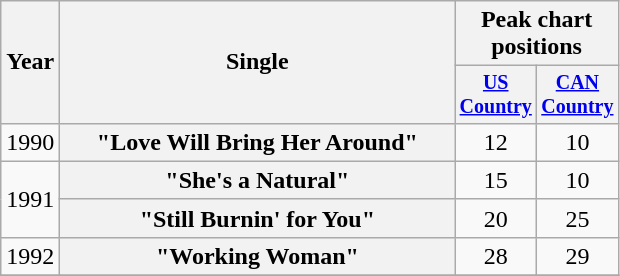<table class="wikitable plainrowheaders" style="text-align:center;">
<tr>
<th rowspan="2">Year</th>
<th rowspan="2" style="width:16em;">Single</th>
<th colspan="2">Peak chart<br>positions</th>
</tr>
<tr style="font-size:smaller;">
<th width="45"><a href='#'>US Country</a></th>
<th width="45"><a href='#'>CAN Country</a></th>
</tr>
<tr>
<td>1990</td>
<th scope="row">"Love Will Bring Her Around"</th>
<td>12</td>
<td>10</td>
</tr>
<tr>
<td rowspan=2>1991</td>
<th scope="row">"She's a Natural"</th>
<td>15</td>
<td>10</td>
</tr>
<tr>
<th scope="row">"Still Burnin' for You"</th>
<td>20</td>
<td>25</td>
</tr>
<tr>
<td rowspan=1>1992</td>
<th scope="row">"Working Woman"</th>
<td>28</td>
<td>29</td>
</tr>
<tr>
</tr>
</table>
